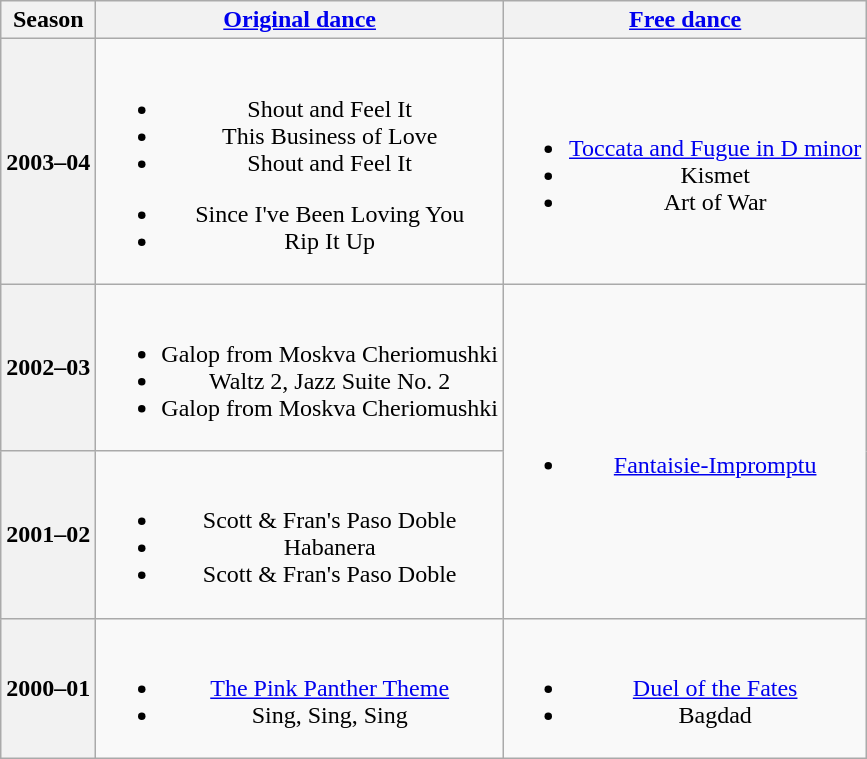<table class="wikitable" style="text-align:center">
<tr>
<th>Season</th>
<th><a href='#'>Original dance</a></th>
<th><a href='#'>Free dance</a></th>
</tr>
<tr>
<th>2003–04 <br> </th>
<td><br><ul><li>Shout and Feel It <br></li><li>This Business of Love <br></li><li>Shout and Feel It <br></li></ul><ul><li>Since I've Been Loving You <br></li><li>Rip It Up <br></li></ul></td>
<td><br><ul><li><a href='#'>Toccata and Fugue in D minor</a> <br></li><li>Kismet <br></li><li>Art of War <br></li></ul></td>
</tr>
<tr>
<th>2002–03 <br> </th>
<td><br><ul><li>Galop from Moskva Cheriomushki <br></li><li>Waltz 2, Jazz Suite No. 2 <br></li><li>Galop from Moskva Cheriomushki <br></li></ul></td>
<td rowspan=2><br><ul><li><a href='#'>Fantaisie-Impromptu</a> <br></li></ul></td>
</tr>
<tr>
<th>2001–02 <br> </th>
<td><br><ul><li>Scott & Fran's Paso Doble <br></li><li>Habanera <br></li><li>Scott & Fran's Paso Doble <br></li></ul></td>
</tr>
<tr>
<th>2000–01 <br> </th>
<td><br><ul><li><a href='#'>The Pink Panther Theme</a> <br></li><li>Sing, Sing, Sing</li></ul></td>
<td><br><ul><li><a href='#'>Duel of the Fates</a> <br></li><li>Bagdad <br></li></ul></td>
</tr>
</table>
